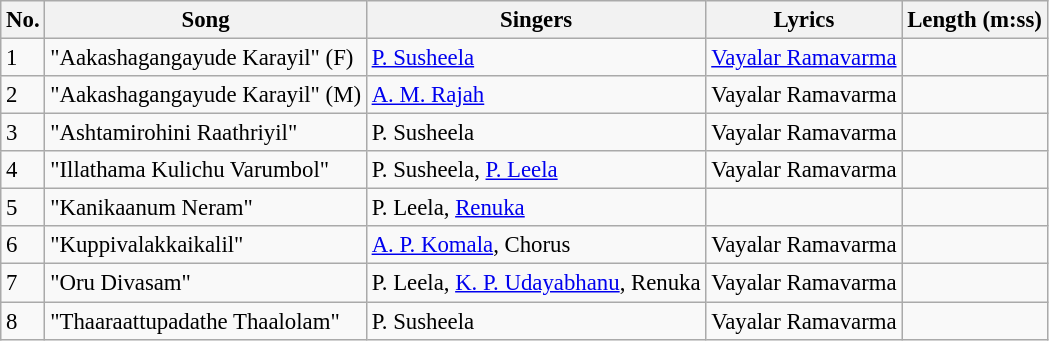<table class="wikitable" style="font-size:95%;">
<tr>
<th>No.</th>
<th>Song</th>
<th>Singers</th>
<th>Lyrics</th>
<th>Length (m:ss)</th>
</tr>
<tr>
<td>1</td>
<td>"Aakashagangayude Karayil" (F)</td>
<td><a href='#'>P. Susheela</a></td>
<td><a href='#'>Vayalar Ramavarma</a></td>
<td></td>
</tr>
<tr>
<td>2</td>
<td>"Aakashagangayude Karayil" (M)</td>
<td><a href='#'>A. M. Rajah</a></td>
<td>Vayalar Ramavarma</td>
<td></td>
</tr>
<tr>
<td>3</td>
<td>"Ashtamirohini Raathriyil"</td>
<td>P. Susheela</td>
<td>Vayalar Ramavarma</td>
<td></td>
</tr>
<tr>
<td>4</td>
<td>"Illathama Kulichu Varumbol"</td>
<td>P. Susheela, <a href='#'>P. Leela</a></td>
<td>Vayalar Ramavarma</td>
<td></td>
</tr>
<tr>
<td>5</td>
<td>"Kanikaanum Neram"</td>
<td>P. Leela, <a href='#'>Renuka</a></td>
<td></td>
<td></td>
</tr>
<tr>
<td>6</td>
<td>"Kuppivalakkaikalil"</td>
<td><a href='#'>A. P. Komala</a>, Chorus</td>
<td>Vayalar Ramavarma</td>
<td></td>
</tr>
<tr>
<td>7</td>
<td>"Oru Divasam"</td>
<td>P. Leela, <a href='#'>K. P. Udayabhanu</a>, Renuka</td>
<td>Vayalar Ramavarma</td>
<td></td>
</tr>
<tr>
<td>8</td>
<td>"Thaaraattupadathe Thaalolam"</td>
<td>P. Susheela</td>
<td>Vayalar Ramavarma</td>
<td></td>
</tr>
</table>
